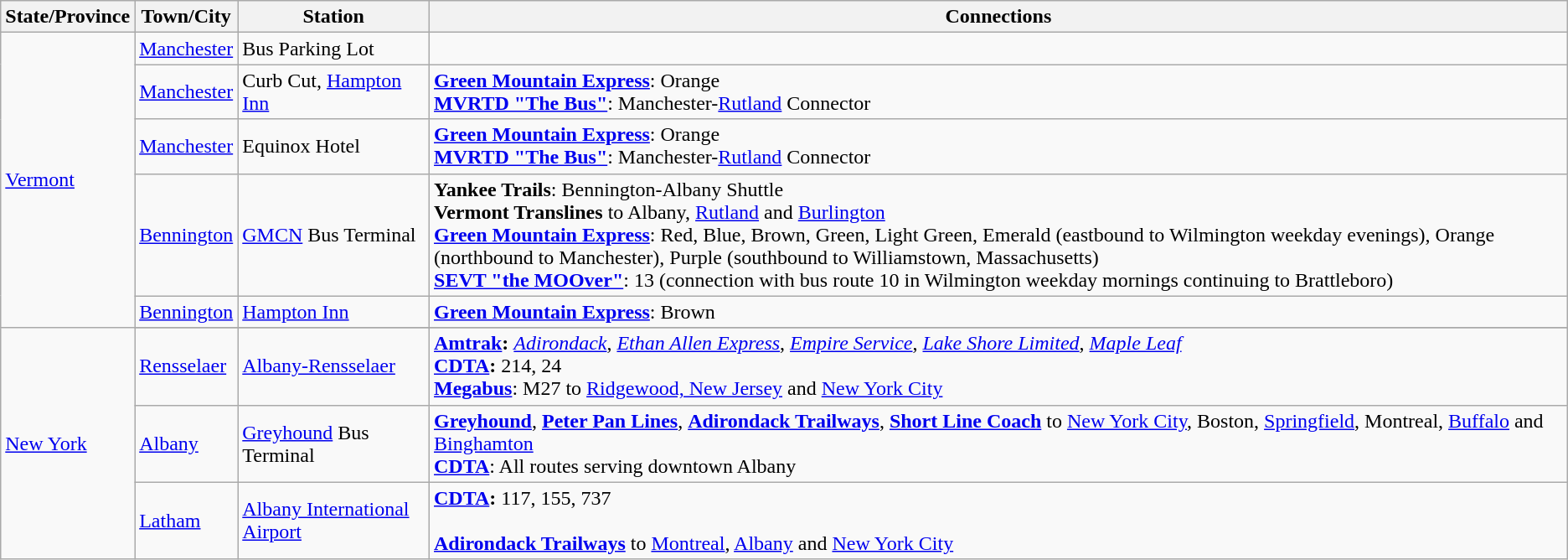<table class="wikitable">
<tr>
<th>State/Province</th>
<th>Town/City</th>
<th>Station</th>
<th>Connections</th>
</tr>
<tr>
<td rowspan=5><a href='#'>Vermont</a></td>
<td><a href='#'>Manchester</a></td>
<td>Bus Parking Lot</td>
<td></td>
</tr>
<tr>
<td><a href='#'>Manchester</a></td>
<td>Curb Cut, <a href='#'>Hampton Inn</a></td>
<td><strong><a href='#'>Green Mountain Express</a></strong>: Orange<br> <strong><a href='#'>MVRTD "The Bus"</a></strong>: Manchester-<a href='#'>Rutland</a> Connector</td>
</tr>
<tr>
<td><a href='#'>Manchester</a></td>
<td>Equinox Hotel</td>
<td><strong><a href='#'>Green Mountain Express</a></strong>: Orange<br> <strong><a href='#'>MVRTD "The Bus"</a></strong>: Manchester-<a href='#'>Rutland</a> Connector</td>
</tr>
<tr>
<td><a href='#'>Bennington</a></td>
<td><a href='#'>GMCN</a> Bus Terminal</td>
<td><strong>Yankee Trails</strong>: Bennington-Albany Shuttle<br> <strong>Vermont Translines</strong> to Albany, <a href='#'>Rutland</a> and <a href='#'>Burlington</a><br> <strong><a href='#'>Green Mountain Express</a></strong>: Red, Blue, Brown, Green, Light Green, Emerald (eastbound to Wilmington weekday evenings), Orange (northbound to Manchester), Purple (southbound to Williamstown, Massachusetts)<br> <strong><a href='#'>SEVT "the MOOver"</a></strong>: 13 (connection with bus route 10 in Wilmington weekday mornings continuing to Brattleboro)</td>
</tr>
<tr>
<td><a href='#'>Bennington</a></td>
<td><a href='#'>Hampton Inn</a></td>
<td><strong><a href='#'>Green Mountain Express</a></strong>: Brown</td>
</tr>
<tr>
<td rowspan=4><a href='#'>New York</a></td>
</tr>
<tr>
<td><a href='#'>Rensselaer</a></td>
<td><a href='#'>Albany-Rensselaer</a></td>
<td><strong><a href='#'>Amtrak</a>:</strong> <em><a href='#'>Adirondack</a></em>, <em><a href='#'>Ethan Allen Express</a></em>, <em><a href='#'>Empire Service</a></em>, <em><a href='#'>Lake Shore Limited</a></em>, <em><a href='#'>Maple Leaf</a></em><br><strong><a href='#'>CDTA</a>:</strong> 214, 24 <br><strong><a href='#'>Megabus</a></strong>: M27 to <a href='#'>Ridgewood, New Jersey</a> and <a href='#'>New York City</a></td>
</tr>
<tr>
<td><a href='#'>Albany</a></td>
<td><a href='#'>Greyhound</a> Bus Terminal</td>
<td><strong><a href='#'>Greyhound</a></strong>, <strong><a href='#'>Peter Pan Lines</a></strong>, <strong><a href='#'>Adirondack Trailways</a></strong>, <strong><a href='#'>Short Line Coach</a></strong> to <a href='#'>New York City</a>, Boston, <a href='#'>Springfield</a>, Montreal, <a href='#'>Buffalo</a> and <a href='#'>Binghamton</a><br> <strong><a href='#'>CDTA</a></strong>: All routes serving downtown Albany</td>
</tr>
<tr>
<td><a href='#'>Latham</a></td>
<td><a href='#'>Albany International Airport</a></td>
<td><strong><a href='#'>CDTA</a>:</strong> 117, 155, 737<br><br><strong><a href='#'>Adirondack Trailways</a></strong> to <a href='#'>Montreal</a>, <a href='#'>Albany</a> and <a href='#'>New York City</a></td>
</tr>
</table>
